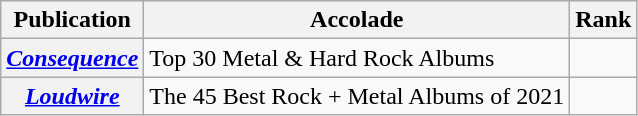<table class="wikitable sortable plainrowheaders">
<tr>
<th>Publication</th>
<th>Accolade</th>
<th>Rank</th>
</tr>
<tr>
<th scope="row"><em><a href='#'>Consequence</a></em></th>
<td>Top 30 Metal & Hard Rock Albums</td>
<td></td>
</tr>
<tr>
<th scope="row"><em><a href='#'>Loudwire</a></em></th>
<td>The 45 Best Rock + Metal Albums of 2021</td>
<td></td>
</tr>
</table>
